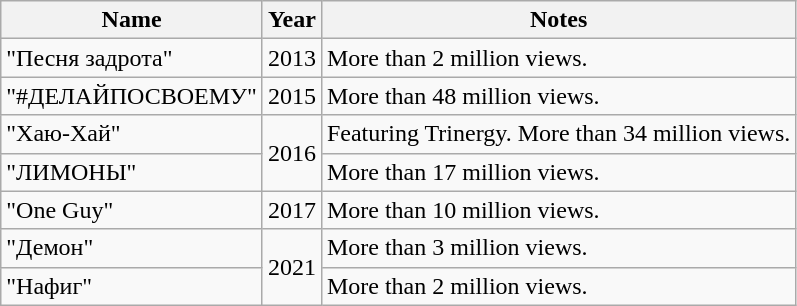<table class ="wikitable sortable">
<tr>
<th>Name</th>
<th>Year</th>
<th>Notes</th>
</tr>
<tr>
<td>"Песня задрота"</td>
<td>2013</td>
<td>More than 2 million views.</td>
</tr>
<tr>
<td>"#ДЕЛАЙПОСВОЕМУ"</td>
<td>2015</td>
<td>More than 48 million views.</td>
</tr>
<tr>
<td>"Хаю-Хай"</td>
<td rowspan="2">2016</td>
<td>Featuring Trinergy. More than 34 million views.</td>
</tr>
<tr>
<td>"ЛИМОНЫ"</td>
<td>More than 17 million views.</td>
</tr>
<tr>
<td>"One Guy"</td>
<td>2017</td>
<td>More than 10 million views.</td>
</tr>
<tr>
<td>"Демон"</td>
<td rowspan="2">2021</td>
<td>More than 3 million views.</td>
</tr>
<tr>
<td>"Нафиг"</td>
<td>More than 2 million views.</td>
</tr>
</table>
